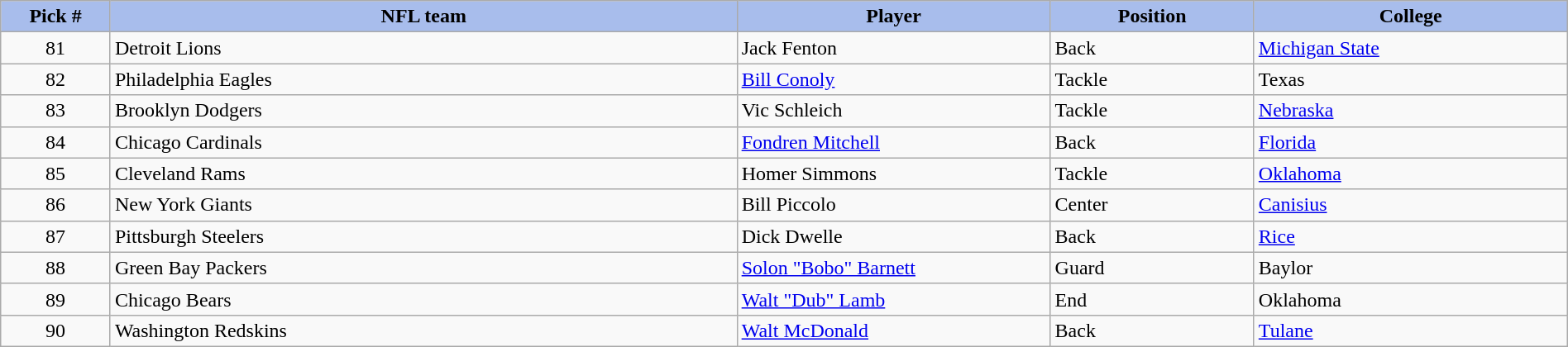<table class="wikitable sortable sortable" style="width: 100%">
<tr>
<th style="background:#A8BDEC;" width=7%>Pick #</th>
<th width=40% style="background:#A8BDEC;">NFL team</th>
<th width=20% style="background:#A8BDEC;">Player</th>
<th width=13% style="background:#A8BDEC;">Position</th>
<th style="background:#A8BDEC;">College</th>
</tr>
<tr>
<td align=center>81</td>
<td>Detroit Lions</td>
<td>Jack Fenton</td>
<td>Back</td>
<td><a href='#'>Michigan State</a></td>
</tr>
<tr>
<td align=center>82</td>
<td>Philadelphia Eagles</td>
<td><a href='#'>Bill Conoly</a></td>
<td>Tackle</td>
<td>Texas</td>
</tr>
<tr>
<td align=center>83</td>
<td>Brooklyn Dodgers</td>
<td>Vic Schleich</td>
<td>Tackle</td>
<td><a href='#'>Nebraska</a></td>
</tr>
<tr>
<td align=center>84</td>
<td>Chicago Cardinals</td>
<td><a href='#'>Fondren Mitchell</a></td>
<td>Back</td>
<td><a href='#'>Florida</a></td>
</tr>
<tr>
<td align=center>85</td>
<td>Cleveland Rams</td>
<td>Homer Simmons</td>
<td>Tackle</td>
<td><a href='#'>Oklahoma</a></td>
</tr>
<tr>
<td align=center>86</td>
<td>New York Giants</td>
<td>Bill Piccolo</td>
<td>Center</td>
<td><a href='#'>Canisius</a></td>
</tr>
<tr>
<td align=center>87</td>
<td>Pittsburgh Steelers</td>
<td>Dick Dwelle</td>
<td>Back</td>
<td><a href='#'>Rice</a></td>
</tr>
<tr>
<td align=center>88</td>
<td>Green Bay Packers</td>
<td><a href='#'>Solon "Bobo" Barnett</a></td>
<td>Guard</td>
<td>Baylor</td>
</tr>
<tr>
<td align=center>89</td>
<td>Chicago Bears</td>
<td><a href='#'>Walt "Dub" Lamb</a></td>
<td>End</td>
<td>Oklahoma</td>
</tr>
<tr>
<td align=center>90</td>
<td>Washington Redskins</td>
<td><a href='#'>Walt McDonald</a></td>
<td>Back</td>
<td><a href='#'>Tulane</a></td>
</tr>
</table>
